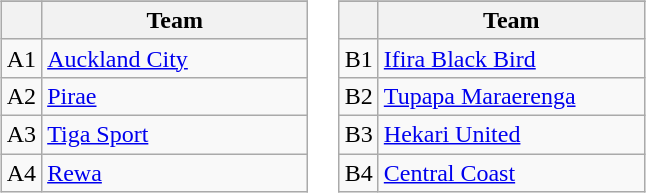<table>
<tr valign=top>
<td><br><table class="wikitable">
<tr>
</tr>
<tr>
<th></th>
<th width=170>Team</th>
</tr>
<tr>
<td align=center>A1</td>
<td> <a href='#'>Auckland City</a></td>
</tr>
<tr>
<td align=center>A2</td>
<td> <a href='#'>Pirae</a></td>
</tr>
<tr>
<td align=center>A3</td>
<td> <a href='#'>Tiga Sport</a></td>
</tr>
<tr>
<td align=center>A4</td>
<td> <a href='#'>Rewa</a></td>
</tr>
</table>
</td>
<td><br><table class="wikitable">
<tr>
</tr>
<tr>
<th></th>
<th width=170>Team</th>
</tr>
<tr>
<td align=center>B1</td>
<td> <a href='#'>Ifira Black Bird</a></td>
</tr>
<tr>
<td align=center>B2</td>
<td> <a href='#'>Tupapa Maraerenga</a></td>
</tr>
<tr>
<td align=center>B3</td>
<td> <a href='#'>Hekari United</a></td>
</tr>
<tr>
<td align=center>B4</td>
<td> <a href='#'>Central Coast</a></td>
</tr>
</table>
</td>
</tr>
</table>
